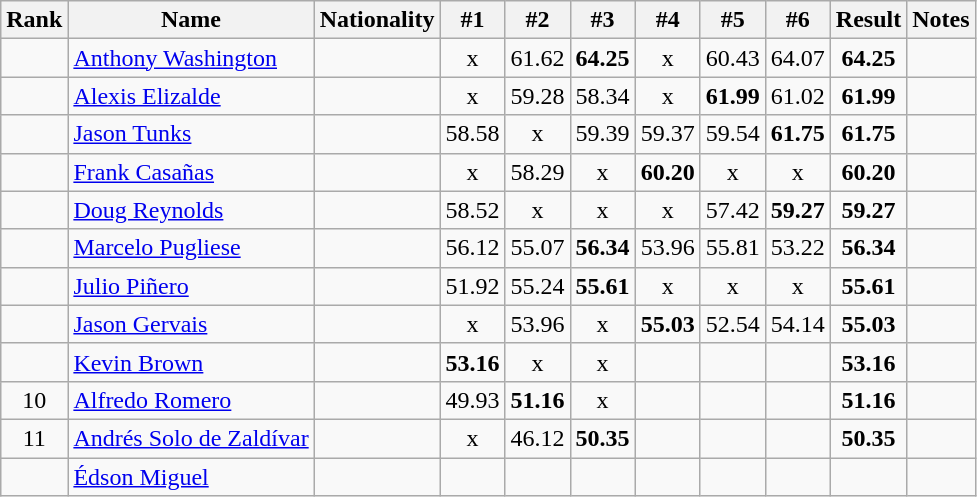<table class="wikitable sortable" style="text-align:center">
<tr>
<th>Rank</th>
<th>Name</th>
<th>Nationality</th>
<th>#1</th>
<th>#2</th>
<th>#3</th>
<th>#4</th>
<th>#5</th>
<th>#6</th>
<th>Result</th>
<th>Notes</th>
</tr>
<tr>
<td></td>
<td align=left><a href='#'>Anthony Washington</a></td>
<td align=left></td>
<td>x</td>
<td>61.62</td>
<td><strong>64.25</strong></td>
<td>x</td>
<td>60.43</td>
<td>64.07</td>
<td><strong>64.25</strong></td>
<td></td>
</tr>
<tr>
<td></td>
<td align=left><a href='#'>Alexis Elizalde</a></td>
<td align=left></td>
<td>x</td>
<td>59.28</td>
<td>58.34</td>
<td>x</td>
<td><strong>61.99</strong></td>
<td>61.02</td>
<td><strong>61.99</strong></td>
<td></td>
</tr>
<tr>
<td></td>
<td align=left><a href='#'>Jason Tunks</a></td>
<td align=left></td>
<td>58.58</td>
<td>x</td>
<td>59.39</td>
<td>59.37</td>
<td>59.54</td>
<td><strong>61.75</strong></td>
<td><strong>61.75</strong></td>
<td></td>
</tr>
<tr>
<td></td>
<td align=left><a href='#'>Frank Casañas</a></td>
<td align=left></td>
<td>x</td>
<td>58.29</td>
<td>x</td>
<td><strong>60.20</strong></td>
<td>x</td>
<td>x</td>
<td><strong>60.20</strong></td>
<td></td>
</tr>
<tr>
<td></td>
<td align=left><a href='#'>Doug Reynolds</a></td>
<td align=left></td>
<td>58.52</td>
<td>x</td>
<td>x</td>
<td>x</td>
<td>57.42</td>
<td><strong>59.27</strong></td>
<td><strong>59.27</strong></td>
<td></td>
</tr>
<tr>
<td></td>
<td align=left><a href='#'>Marcelo Pugliese</a></td>
<td align=left></td>
<td>56.12</td>
<td>55.07</td>
<td><strong>56.34</strong></td>
<td>53.96</td>
<td>55.81</td>
<td>53.22</td>
<td><strong>56.34</strong></td>
<td></td>
</tr>
<tr>
<td></td>
<td align=left><a href='#'>Julio Piñero</a></td>
<td align=left></td>
<td>51.92</td>
<td>55.24</td>
<td><strong>55.61</strong></td>
<td>x</td>
<td>x</td>
<td>x</td>
<td><strong>55.61</strong></td>
<td></td>
</tr>
<tr>
<td></td>
<td align=left><a href='#'>Jason Gervais</a></td>
<td align=left></td>
<td>x</td>
<td>53.96</td>
<td>x</td>
<td><strong>55.03</strong></td>
<td>52.54</td>
<td>54.14</td>
<td><strong>55.03</strong></td>
<td></td>
</tr>
<tr>
<td></td>
<td align=left><a href='#'>Kevin Brown</a></td>
<td align=left></td>
<td><strong>53.16</strong></td>
<td>x</td>
<td>x</td>
<td></td>
<td></td>
<td></td>
<td><strong>53.16</strong></td>
<td></td>
</tr>
<tr>
<td>10</td>
<td align=left><a href='#'>Alfredo Romero</a></td>
<td align=left></td>
<td>49.93</td>
<td><strong>51.16</strong></td>
<td>x</td>
<td></td>
<td></td>
<td></td>
<td><strong>51.16</strong></td>
<td></td>
</tr>
<tr>
<td>11</td>
<td align=left><a href='#'>Andrés Solo de Zaldívar</a></td>
<td align=left></td>
<td>x</td>
<td>46.12</td>
<td><strong>50.35</strong></td>
<td></td>
<td></td>
<td></td>
<td><strong>50.35</strong></td>
<td></td>
</tr>
<tr>
<td></td>
<td align=left><a href='#'>Édson Miguel</a></td>
<td align=left></td>
<td></td>
<td></td>
<td></td>
<td></td>
<td></td>
<td></td>
<td><strong></strong></td>
<td></td>
</tr>
</table>
